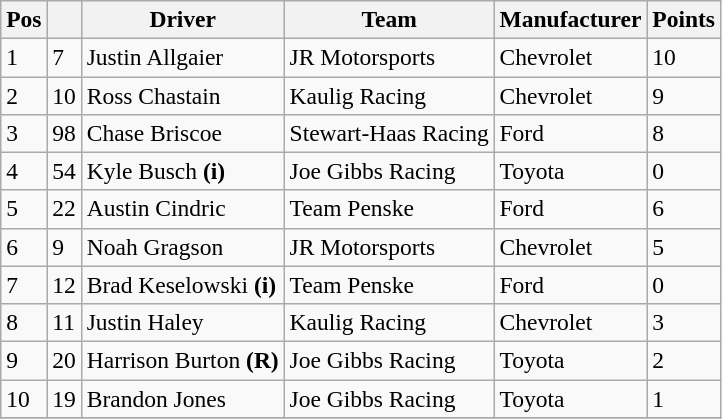<table class="wikitable" style="font-size:98%">
<tr>
<th>Pos</th>
<th></th>
<th>Driver</th>
<th>Team</th>
<th>Manufacturer</th>
<th>Points</th>
</tr>
<tr>
<td>1</td>
<td>7</td>
<td>Justin Allgaier</td>
<td>JR Motorsports</td>
<td>Chevrolet</td>
<td>10</td>
</tr>
<tr>
<td>2</td>
<td>10</td>
<td>Ross Chastain</td>
<td>Kaulig Racing</td>
<td>Chevrolet</td>
<td>9</td>
</tr>
<tr>
<td>3</td>
<td>98</td>
<td>Chase Briscoe</td>
<td>Stewart-Haas Racing</td>
<td>Ford</td>
<td>8</td>
</tr>
<tr>
<td>4</td>
<td>54</td>
<td>Kyle Busch <strong>(i)</strong></td>
<td>Joe Gibbs Racing</td>
<td>Toyota</td>
<td>0</td>
</tr>
<tr>
<td>5</td>
<td>22</td>
<td>Austin Cindric</td>
<td>Team Penske</td>
<td>Ford</td>
<td>6</td>
</tr>
<tr>
<td>6</td>
<td>9</td>
<td>Noah Gragson</td>
<td>JR Motorsports</td>
<td>Chevrolet</td>
<td>5</td>
</tr>
<tr>
<td>7</td>
<td>12</td>
<td>Brad Keselowski <strong>(i)</strong></td>
<td>Team Penske</td>
<td>Ford</td>
<td>0</td>
</tr>
<tr>
<td>8</td>
<td>11</td>
<td>Justin Haley</td>
<td>Kaulig Racing</td>
<td>Chevrolet</td>
<td>3</td>
</tr>
<tr>
<td>9</td>
<td>20</td>
<td>Harrison Burton <strong>(R)</strong></td>
<td>Joe Gibbs Racing</td>
<td>Toyota</td>
<td>2</td>
</tr>
<tr>
<td>10</td>
<td>19</td>
<td>Brandon Jones</td>
<td>Joe Gibbs Racing</td>
<td>Toyota</td>
<td>1</td>
</tr>
<tr>
</tr>
</table>
